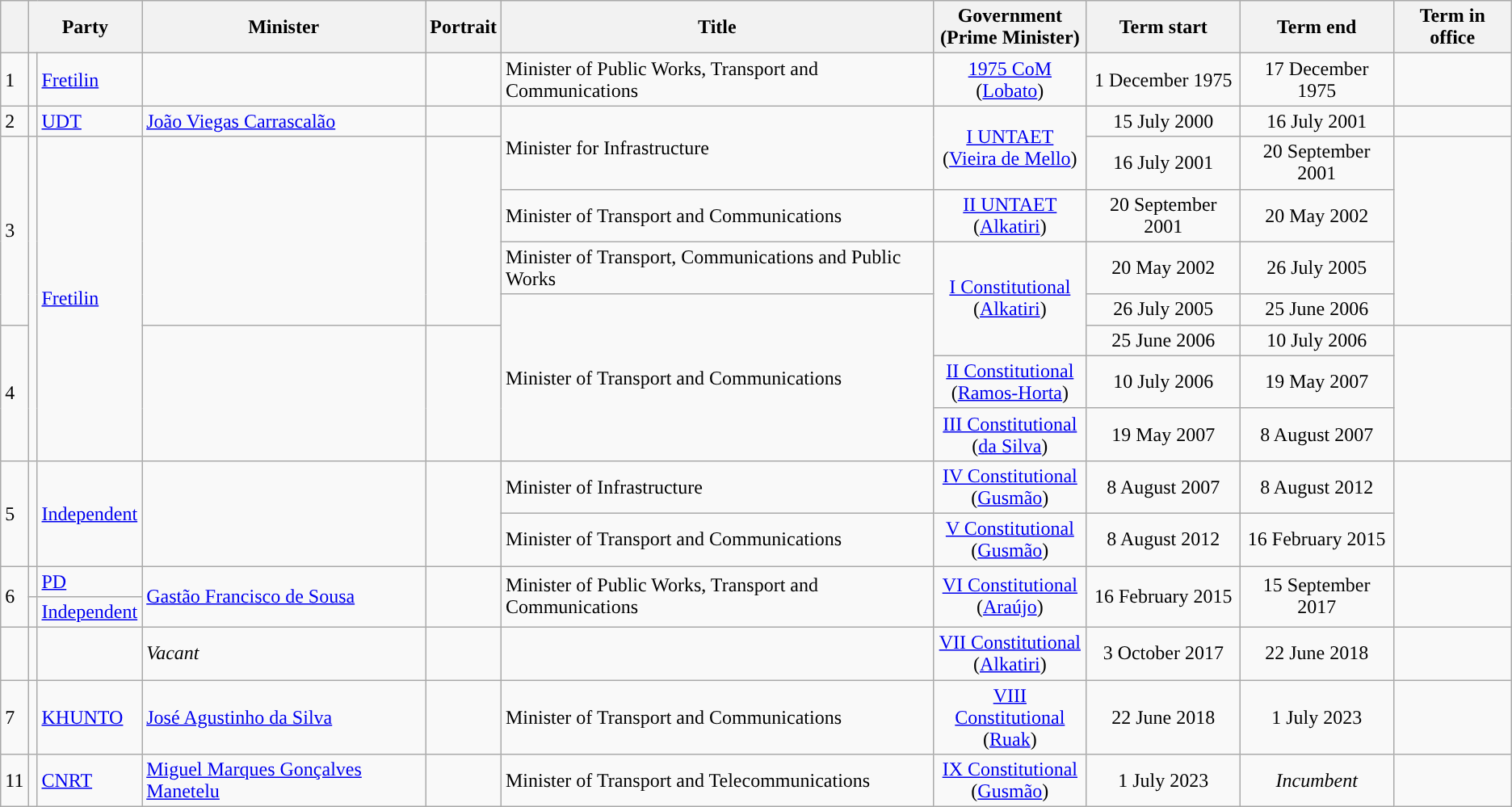<table class="wikitable sortable">
<tr>
<th></th>
<th colspan="2">Party</th>
<th>Minister</th>
<th>Portrait</th>
<th>Title</th>
<th>Government<br>(Prime Minister)</th>
<th>Term start</th>
<th>Term end</th>
<th>Term in office</th>
</tr>
<tr>
<td>1</td>
<td style="background:"></td>
<td><a href='#'>Fretilin</a></td>
<td></td>
<td></td>
<td>Minister of Public Works, Transport and Communications</td>
<td align=center><a href='#'>1975 CoM</a><br>(<a href='#'>Lobato</a>)</td>
<td align=center>1 December 1975</td>
<td align=center>17 December 1975</td>
<td align=right></td>
</tr>
<tr>
<td>2</td>
<td style="background:"></td>
<td><a href='#'>UDT</a></td>
<td><a href='#'>João Viegas Carrascalão</a></td>
<td></td>
<td rowspan=2>Minister for Infrastructure</td>
<td rowspan=2 align=center><a href='#'>I UNTAET</a><br>(<a href='#'>Vieira de Mello</a>)</td>
<td align=center>15 July 2000</td>
<td align=center>16 July 2001</td>
<td align=right></td>
</tr>
<tr>
<td rowspan=4>3</td>
<td rowspan=7 style="background:"></td>
<td rowspan=7><a href='#'>Fretilin</a></td>
<td rowspan=4></td>
<td rowspan=4></td>
<td align=center>16 July 2001</td>
<td align=center>20 September 2001</td>
<td rowspan=4 align=right></td>
</tr>
<tr>
<td>Minister of Transport and Communications</td>
<td align=center><a href='#'>II UNTAET</a><br>(<a href='#'>Alkatiri</a>)</td>
<td align=center>20 September 2001</td>
<td align=center>20 May 2002</td>
</tr>
<tr>
<td>Minister of Transport, Communications and Public Works</td>
<td rowspan=3 align=center><a href='#'>I Constitutional</a><br>(<a href='#'>Alkatiri</a>)</td>
<td align=center>20 May 2002</td>
<td align=center>26 July 2005</td>
</tr>
<tr>
<td rowspan=4>Minister of Transport and Communications</td>
<td align=center>26 July 2005</td>
<td align=center>25 June 2006</td>
</tr>
<tr>
<td rowspan=3>4</td>
<td rowspan=3></td>
<td rowspan=3></td>
<td align=center>25 June 2006</td>
<td align=center>10 July 2006</td>
<td rowspan=3 align=right></td>
</tr>
<tr>
<td align=center><a href='#'>II Constitutional</a><br>(<a href='#'>Ramos-Horta</a>)</td>
<td align=center>10 July 2006</td>
<td align=center>19 May 2007</td>
</tr>
<tr>
<td align=center><a href='#'>III Constitutional</a><br>(<a href='#'>da Silva</a>)</td>
<td align=center>19 May 2007</td>
<td align=center>8 August 2007</td>
</tr>
<tr>
<td rowspan=2>5</td>
<td rowspan=2 style="background:"></td>
<td rowspan=2><a href='#'>Independent</a></td>
<td rowspan=2></td>
<td rowspan=2></td>
<td>Minister of Infrastructure</td>
<td align=center><a href='#'>IV Constitutional</a><br>(<a href='#'>Gusmão</a>)</td>
<td align=center>8 August 2007</td>
<td align=center>8 August 2012</td>
<td rowspan=2 align=right></td>
</tr>
<tr>
<td>Minister of Transport and Communications</td>
<td align=center><a href='#'>V Constitutional</a><br>(<a href='#'>Gusmão</a>)</td>
<td align=center>8 August 2012</td>
<td align=center>16 February 2015</td>
</tr>
<tr>
<td rowspan=2>6</td>
<td style="background:"></td>
<td><a href='#'>PD</a></td>
<td rowspan=2><a href='#'>Gastão Francisco de Sousa</a></td>
<td rowspan=2></td>
<td rowspan=2>Minister of Public Works, Transport and Communications</td>
<td rowspan=2 align=center><a href='#'>VI Constitutional</a><br>(<a href='#'>Araújo</a>)</td>
<td rowspan=2 align=center>16 February 2015</td>
<td rowspan=2 align=center>15 September 2017</td>
<td rowspan=2 align=right></td>
</tr>
<tr>
<td style="background:"></td>
<td><a href='#'>Independent</a></td>
</tr>
<tr>
<td></td>
<td></td>
<td></td>
<td><em>Vacant</em></td>
<td></td>
<td></td>
<td align=center><a href='#'>VII Constitutional</a><br>(<a href='#'>Alkatiri</a>)</td>
<td align=center>3 October 2017</td>
<td align=center>22 June 2018</td>
<td align=right></td>
</tr>
<tr>
<td>7</td>
<td style="background:"></td>
<td><a href='#'>KHUNTO</a></td>
<td><a href='#'>José Agustinho da Silva</a></td>
<td></td>
<td>Minister of Transport and Communications</td>
<td align=center><a href='#'>VIII Constitutional</a><br>(<a href='#'>Ruak</a>)</td>
<td align=center>22 June 2018</td>
<td align=center>1 July 2023</td>
<td align=right></td>
</tr>
<tr>
<td>11</td>
<td style="background:"></td>
<td><a href='#'>CNRT</a></td>
<td><a href='#'>Miguel Marques Gonçalves Manetelu</a></td>
<td></td>
<td>Minister of Transport and Telecommunications</td>
<td align=center><a href='#'>IX Constitutional</a><br>(<a href='#'>Gusmão</a>)</td>
<td align=center>1 July 2023</td>
<td align=center><em>Incumbent</em></td>
<td align=right></td>
</tr>
</table>
